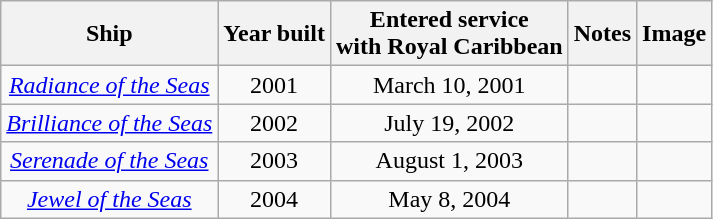<table class="wikitable" style="text-align: center;">
<tr>
<th>Ship</th>
<th>Year built</th>
<th>Entered service<br>with Royal Caribbean</th>
<th>Notes</th>
<th>Image</th>
</tr>
<tr>
<td><em><a href='#'>Radiance of the Seas</a></em></td>
<td>2001</td>
<td>March 10, 2001</td>
<td></td>
<td></td>
</tr>
<tr>
<td><em><a href='#'>Brilliance of the Seas</a></em></td>
<td>2002</td>
<td>July 19, 2002</td>
<td></td>
<td></td>
</tr>
<tr>
<td><em><a href='#'>Serenade of the Seas</a></em></td>
<td>2003</td>
<td>August 1, 2003</td>
<td></td>
<td></td>
</tr>
<tr>
<td><em><a href='#'>Jewel of the Seas</a></em></td>
<td>2004</td>
<td>May 8, 2004</td>
<td></td>
<td></td>
</tr>
</table>
